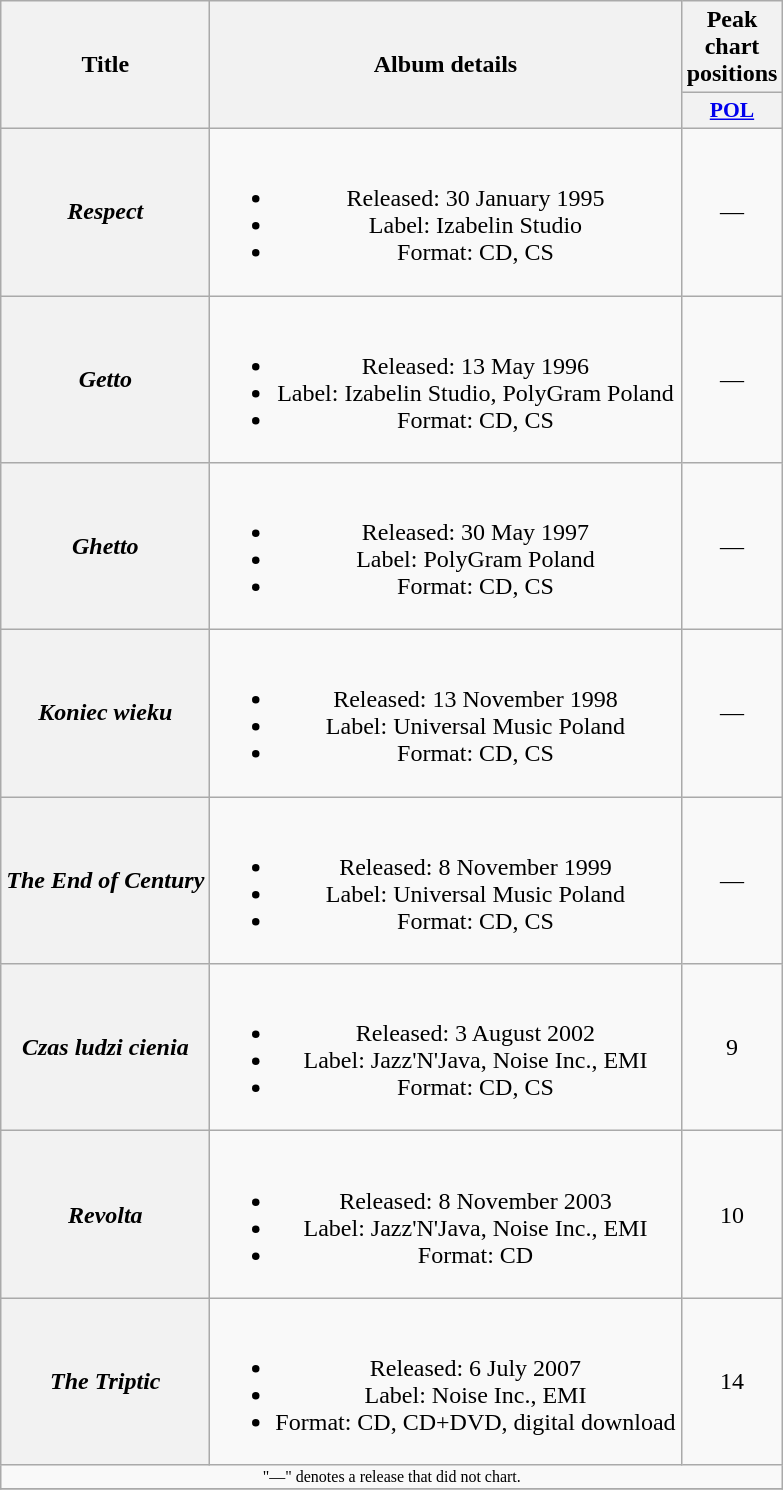<table class="wikitable plainrowheaders" style="text-align:center;">
<tr>
<th scope="col" rowspan="2">Title</th>
<th scope="col" rowspan="2">Album details</th>
<th scope="col" colspan="1">Peak chart positions</th>
</tr>
<tr>
<th scope="col" style="width:3em;font-size:90%;"><a href='#'>POL</a><br></th>
</tr>
<tr>
<th scope="row"><em>Respect</em></th>
<td><br><ul><li>Released: 30 January 1995</li><li>Label: Izabelin Studio</li><li>Format: CD, CS</li></ul></td>
<td>—</td>
</tr>
<tr>
<th scope="row"><em>Getto</em></th>
<td><br><ul><li>Released: 13 May 1996</li><li>Label: Izabelin Studio, PolyGram Poland</li><li>Format: CD, CS</li></ul></td>
<td>—</td>
</tr>
<tr>
<th scope="row"><em>Ghetto</em></th>
<td><br><ul><li>Released: 30 May 1997</li><li>Label: PolyGram Poland</li><li>Format: CD, CS</li></ul></td>
<td>—</td>
</tr>
<tr>
<th scope="row"><em>Koniec wieku</em></th>
<td><br><ul><li>Released: 13 November 1998</li><li>Label: Universal Music Poland</li><li>Format: CD, CS</li></ul></td>
<td>—</td>
</tr>
<tr>
<th scope="row"><em>The End of Century</em></th>
<td><br><ul><li>Released: 8 November 1999</li><li>Label: Universal Music Poland</li><li>Format: CD, CS</li></ul></td>
<td>—</td>
</tr>
<tr>
<th scope="row"><em>Czas ludzi cienia</em></th>
<td><br><ul><li>Released: 3 August 2002</li><li>Label: Jazz'N'Java, Noise Inc., EMI</li><li>Format: CD, CS</li></ul></td>
<td>9</td>
</tr>
<tr>
<th scope="row"><em>Revolta</em></th>
<td><br><ul><li>Released: 8 November 2003</li><li>Label: Jazz'N'Java, Noise Inc., EMI</li><li>Format: CD</li></ul></td>
<td>10</td>
</tr>
<tr>
<th scope="row"><em>The Triptic</em></th>
<td><br><ul><li>Released: 6 July 2007</li><li>Label: Noise Inc., EMI</li><li>Format: CD, CD+DVD, digital download</li></ul></td>
<td>14</td>
</tr>
<tr>
<td align="center" colspan="20" style="font-size: 8pt">"—" denotes a release that did not chart.</td>
</tr>
<tr>
</tr>
</table>
